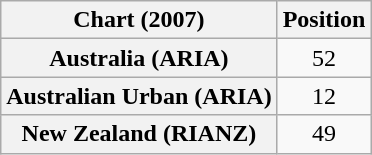<table class="wikitable sortable plainrowheaders" style="text-align:center">
<tr>
<th>Chart (2007)</th>
<th>Position</th>
</tr>
<tr>
<th scope="row">Australia (ARIA)</th>
<td>52</td>
</tr>
<tr>
<th scope="row">Australian Urban (ARIA)</th>
<td>12</td>
</tr>
<tr>
<th scope="row">New Zealand (RIANZ)</th>
<td>49</td>
</tr>
</table>
